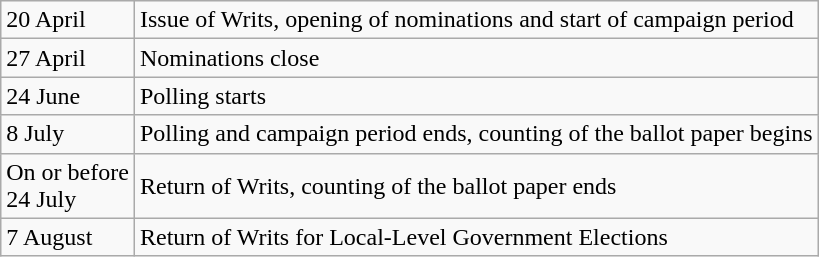<table class="wikitable">
<tr>
<td>20 April</td>
<td>Issue of Writs, opening of nominations and start of campaign period</td>
</tr>
<tr>
<td>27 April</td>
<td>Nominations close</td>
</tr>
<tr>
<td>24 June</td>
<td>Polling starts</td>
</tr>
<tr>
<td>8 July</td>
<td>Polling and campaign period ends, counting of the ballot paper begins</td>
</tr>
<tr>
<td>On or before<br>24 July</td>
<td>Return of Writs, counting of the ballot paper ends</td>
</tr>
<tr>
<td>7 August</td>
<td>Return of Writs for Local-Level Government Elections</td>
</tr>
</table>
